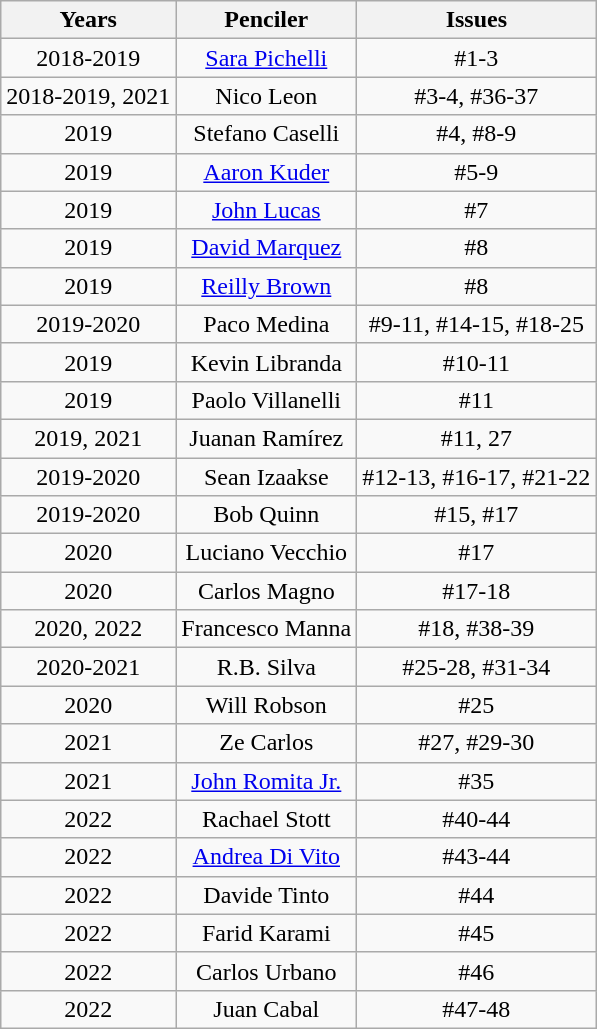<table class="wikitable" style="vertical-align:text-top">
<tr>
<th>Years</th>
<th>Penciler</th>
<th>Issues</th>
</tr>
<tr>
<td align="center">2018-2019</td>
<td align="center"><a href='#'>Sara Pichelli</a></td>
<td align="center">#1-3</td>
</tr>
<tr>
<td align="center">2018-2019, 2021</td>
<td align="center">Nico Leon</td>
<td align="center">#3-4, #36-37</td>
</tr>
<tr>
<td align="center">2019</td>
<td align="center">Stefano Caselli</td>
<td align="center">#4, #8-9</td>
</tr>
<tr>
<td align="center">2019</td>
<td align="center"><a href='#'>Aaron Kuder</a></td>
<td align="center">#5-9</td>
</tr>
<tr>
<td align="center">2019</td>
<td align="center"><a href='#'>John Lucas</a></td>
<td align="center">#7</td>
</tr>
<tr>
<td align="center">2019</td>
<td align="center"><a href='#'>David Marquez</a></td>
<td align="center">#8</td>
</tr>
<tr>
<td align="center">2019</td>
<td align="center"><a href='#'>Reilly Brown</a></td>
<td align="center">#8</td>
</tr>
<tr>
<td align="center">2019-2020</td>
<td align="center">Paco Medina</td>
<td align="center">#9-11, #14-15, #18-25</td>
</tr>
<tr>
<td align="center">2019</td>
<td align="center">Kevin Libranda</td>
<td align="center">#10-11</td>
</tr>
<tr>
<td align="center">2019</td>
<td align="center">Paolo Villanelli</td>
<td align="center">#11</td>
</tr>
<tr>
<td align="center">2019, 2021</td>
<td align="center">Juanan Ramírez</td>
<td align="center">#11, 27</td>
</tr>
<tr>
<td align="center">2019-2020</td>
<td align="center">Sean Izaakse</td>
<td align="center">#12-13, #16-17, #21-22</td>
</tr>
<tr>
<td align="center">2019-2020</td>
<td align="center">Bob Quinn</td>
<td align="center">#15, #17</td>
</tr>
<tr>
<td align="center">2020</td>
<td align="center">Luciano Vecchio</td>
<td align="center">#17</td>
</tr>
<tr>
<td align="center">2020</td>
<td align="center">Carlos Magno</td>
<td align="center">#17-18</td>
</tr>
<tr>
<td align="center">2020, 2022</td>
<td align="center">Francesco Manna</td>
<td align="center">#18, #38-39</td>
</tr>
<tr>
<td align="center">2020-2021</td>
<td align="center">R.B. Silva</td>
<td align="center">#25-28, #31-34</td>
</tr>
<tr>
<td align="center">2020</td>
<td align="center">Will Robson</td>
<td align="center">#25</td>
</tr>
<tr>
<td align="center">2021</td>
<td align="center">Ze Carlos</td>
<td align="center">#27, #29-30</td>
</tr>
<tr>
<td align="center">2021</td>
<td align="center"><a href='#'>John Romita Jr.</a></td>
<td align="center">#35</td>
</tr>
<tr>
<td align="center">2022</td>
<td align="center">Rachael Stott</td>
<td align="center">#40-44</td>
</tr>
<tr>
<td align="center">2022</td>
<td align="center"><a href='#'>Andrea Di Vito</a></td>
<td align="center">#43-44</td>
</tr>
<tr>
<td align="center">2022</td>
<td align="center">Davide Tinto</td>
<td align="center">#44</td>
</tr>
<tr>
<td align="center">2022</td>
<td align="center">Farid Karami</td>
<td align="center">#45</td>
</tr>
<tr>
<td align="center">2022</td>
<td align="center">Carlos Urbano</td>
<td align="center">#46</td>
</tr>
<tr>
<td align="center">2022</td>
<td align="center">Juan Cabal</td>
<td align="center">#47-48</td>
</tr>
</table>
